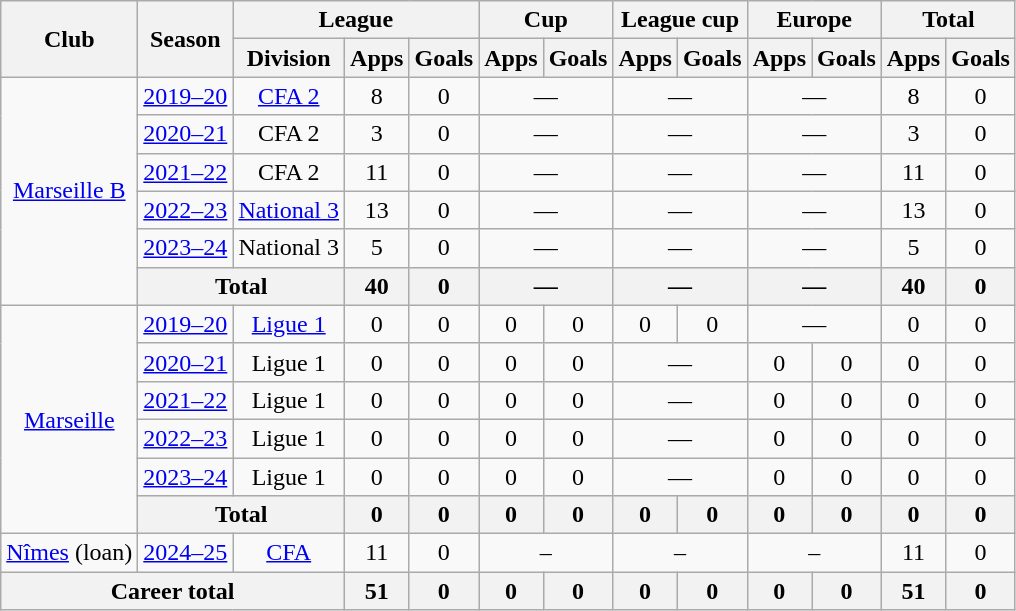<table class="wikitable" style="text-align:center">
<tr>
<th rowspan="2">Club</th>
<th rowspan="2">Season</th>
<th colspan="3">League</th>
<th colspan="2">Cup</th>
<th colspan="2">League cup</th>
<th colspan="2">Europe</th>
<th colspan="2">Total</th>
</tr>
<tr>
<th>Division</th>
<th>Apps</th>
<th>Goals</th>
<th>Apps</th>
<th>Goals</th>
<th>Apps</th>
<th>Goals</th>
<th>Apps</th>
<th>Goals</th>
<th>Apps</th>
<th>Goals</th>
</tr>
<tr>
<td rowspan="6"><a href='#'>Marseille B</a></td>
<td><a href='#'>2019–20</a></td>
<td><a href='#'>CFA 2</a></td>
<td>8</td>
<td>0</td>
<td colspan="2">—</td>
<td colspan="2">—</td>
<td colspan="2">—</td>
<td>8</td>
<td>0</td>
</tr>
<tr>
<td><a href='#'>2020–21</a></td>
<td>CFA 2</td>
<td>3</td>
<td>0</td>
<td colspan="2">—</td>
<td colspan="2">—</td>
<td colspan="2">—</td>
<td>3</td>
<td>0</td>
</tr>
<tr>
<td><a href='#'>2021–22</a></td>
<td>CFA 2</td>
<td>11</td>
<td>0</td>
<td colspan="2">—</td>
<td colspan="2">—</td>
<td colspan="2">—</td>
<td>11</td>
<td>0</td>
</tr>
<tr>
<td><a href='#'>2022–23</a></td>
<td><a href='#'>National 3</a></td>
<td>13</td>
<td>0</td>
<td colspan="2">—</td>
<td colspan="2">—</td>
<td colspan="2">—</td>
<td>13</td>
<td>0</td>
</tr>
<tr>
<td><a href='#'>2023–24</a></td>
<td>National 3</td>
<td>5</td>
<td>0</td>
<td colspan="2">—</td>
<td colspan="2">—</td>
<td colspan="2">—</td>
<td>5</td>
<td>0</td>
</tr>
<tr>
<th colspan="2">Total</th>
<th>40</th>
<th>0</th>
<th colspan="2">—</th>
<th colspan="2">—</th>
<th colspan="2">—</th>
<th>40</th>
<th>0</th>
</tr>
<tr>
<td rowspan="6"><a href='#'>Marseille</a></td>
<td><a href='#'>2019–20</a></td>
<td><a href='#'>Ligue 1</a></td>
<td>0</td>
<td>0</td>
<td>0</td>
<td>0</td>
<td>0</td>
<td>0</td>
<td colspan="2">—</td>
<td>0</td>
<td>0</td>
</tr>
<tr>
<td><a href='#'>2020–21</a></td>
<td>Ligue 1</td>
<td>0</td>
<td>0</td>
<td>0</td>
<td>0</td>
<td colspan="2">—</td>
<td>0</td>
<td>0</td>
<td>0</td>
<td>0</td>
</tr>
<tr>
<td><a href='#'>2021–22</a></td>
<td>Ligue 1</td>
<td>0</td>
<td>0</td>
<td>0</td>
<td>0</td>
<td colspan="2">—</td>
<td>0</td>
<td>0</td>
<td>0</td>
<td>0</td>
</tr>
<tr>
<td><a href='#'>2022–23</a></td>
<td>Ligue 1</td>
<td>0</td>
<td>0</td>
<td>0</td>
<td>0</td>
<td colspan="2">—</td>
<td>0</td>
<td>0</td>
<td>0</td>
<td>0</td>
</tr>
<tr>
<td><a href='#'>2023–24</a></td>
<td>Ligue 1</td>
<td>0</td>
<td>0</td>
<td>0</td>
<td>0</td>
<td colspan="2">—</td>
<td>0</td>
<td>0</td>
<td>0</td>
<td>0</td>
</tr>
<tr>
<th colspan="2">Total</th>
<th>0</th>
<th>0</th>
<th>0</th>
<th>0</th>
<th>0</th>
<th>0</th>
<th>0</th>
<th>0</th>
<th>0</th>
<th>0</th>
</tr>
<tr>
<td><a href='#'>Nîmes</a> (loan)</td>
<td><a href='#'>2024–25</a></td>
<td><a href='#'>CFA</a></td>
<td>11</td>
<td>0</td>
<td colspan="2">–</td>
<td colspan="2">–</td>
<td colspan="2">–</td>
<td>11</td>
<td>0</td>
</tr>
<tr>
<th colspan="3">Career total</th>
<th>51</th>
<th>0</th>
<th>0</th>
<th>0</th>
<th>0</th>
<th>0</th>
<th>0</th>
<th>0</th>
<th>51</th>
<th>0</th>
</tr>
</table>
